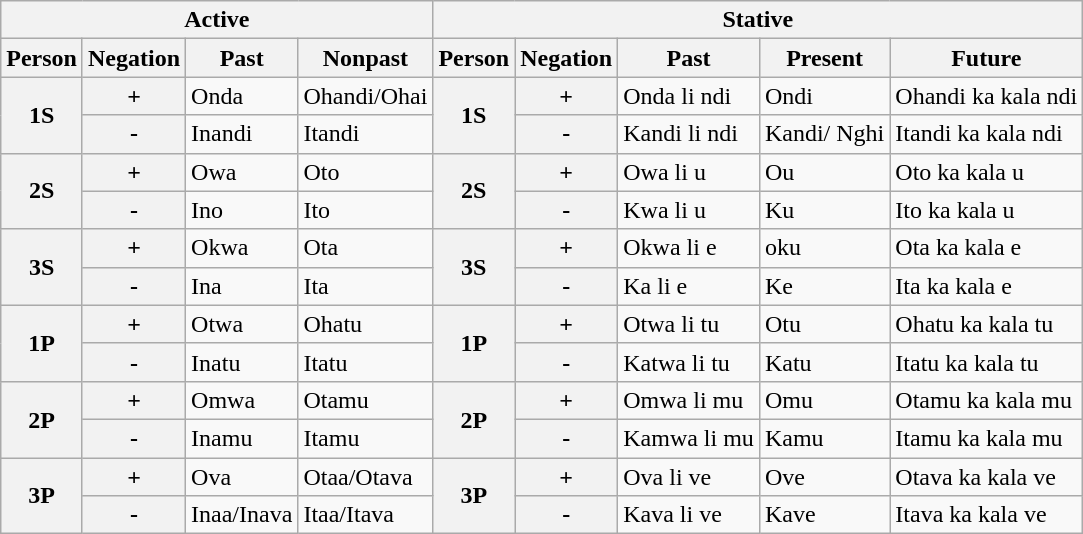<table class="wikitable">
<tr>
<th colspan="4">Active</th>
<th colspan="5">Stative</th>
</tr>
<tr>
<th>Person</th>
<th>Negation</th>
<th>Past</th>
<th>Nonpast</th>
<th>Person</th>
<th>Negation</th>
<th>Past</th>
<th>Present</th>
<th>Future</th>
</tr>
<tr>
<th rowspan="2">1S</th>
<th>+</th>
<td>Onda</td>
<td>Ohandi/Ohai</td>
<th rowspan="2">1S</th>
<th>+</th>
<td>Onda li ndi</td>
<td>Ondi</td>
<td>Ohandi ka kala ndi</td>
</tr>
<tr>
<th>-</th>
<td>Inandi</td>
<td>Itandi</td>
<th>-</th>
<td>Kandi li ndi</td>
<td>Kandi/ Nghi</td>
<td>Itandi ka kala ndi</td>
</tr>
<tr>
<th rowspan="2">2S</th>
<th>+</th>
<td>Owa</td>
<td>Oto</td>
<th rowspan="2">2S</th>
<th>+</th>
<td>Owa li u</td>
<td>Ou</td>
<td>Oto ka kala u</td>
</tr>
<tr>
<th>-</th>
<td>Ino</td>
<td>Ito</td>
<th>-</th>
<td>Kwa li u</td>
<td>Ku</td>
<td>Ito ka kala u</td>
</tr>
<tr>
<th rowspan="2">3S</th>
<th>+</th>
<td>Okwa</td>
<td>Ota</td>
<th rowspan="2">3S</th>
<th>+</th>
<td>Okwa li e</td>
<td>oku</td>
<td>Ota ka kala e</td>
</tr>
<tr>
<th>-</th>
<td>Ina</td>
<td>Ita</td>
<th>-</th>
<td>Ka li e</td>
<td>Ke</td>
<td>Ita ka kala e</td>
</tr>
<tr>
<th rowspan="2">1P</th>
<th>+</th>
<td>Otwa</td>
<td>Ohatu</td>
<th rowspan="2">1P</th>
<th>+</th>
<td>Otwa li tu</td>
<td>Otu</td>
<td>Ohatu ka kala tu</td>
</tr>
<tr>
<th>-</th>
<td>Inatu</td>
<td>Itatu</td>
<th>-</th>
<td>Katwa li tu</td>
<td>Katu</td>
<td>Itatu ka kala tu</td>
</tr>
<tr>
<th rowspan="2">2P</th>
<th>+</th>
<td>Omwa</td>
<td>Otamu</td>
<th rowspan="2">2P</th>
<th>+</th>
<td>Omwa li mu</td>
<td>Omu</td>
<td>Otamu ka kala mu</td>
</tr>
<tr>
<th>-</th>
<td>Inamu</td>
<td>Itamu</td>
<th>-</th>
<td>Kamwa li mu</td>
<td>Kamu</td>
<td>Itamu ka kala mu</td>
</tr>
<tr>
<th rowspan="2">3P</th>
<th>+</th>
<td>Ova</td>
<td>Otaa/Otava</td>
<th rowspan="2">3P</th>
<th>+</th>
<td>Ova li ve</td>
<td>Ove</td>
<td>Otava ka kala ve</td>
</tr>
<tr>
<th>-</th>
<td>Inaa/Inava</td>
<td>Itaa/Itava</td>
<th>-</th>
<td>Kava li ve</td>
<td>Kave</td>
<td>Itava ka kala ve</td>
</tr>
</table>
